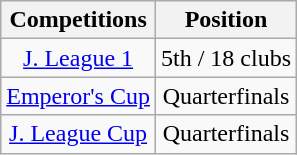<table class="wikitable" style="text-align:center;">
<tr>
<th>Competitions</th>
<th>Position</th>
</tr>
<tr>
<td><a href='#'>J. League 1</a></td>
<td>5th / 18 clubs</td>
</tr>
<tr>
<td><a href='#'>Emperor's Cup</a></td>
<td>Quarterfinals</td>
</tr>
<tr>
<td><a href='#'>J. League Cup</a></td>
<td>Quarterfinals</td>
</tr>
</table>
